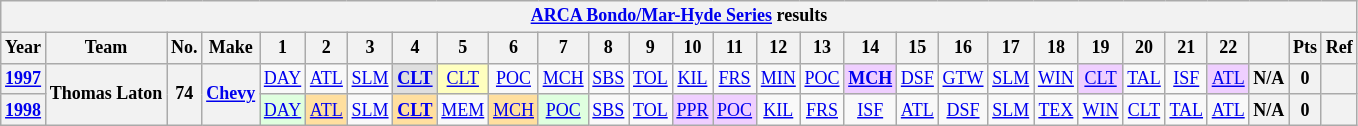<table class="wikitable" style="text-align:center; font-size:75%">
<tr>
<th colspan="34"><a href='#'>ARCA Bondo/Mar-Hyde Series</a> results</th>
</tr>
<tr>
<th>Year</th>
<th>Team</th>
<th>No.</th>
<th>Make</th>
<th>1</th>
<th>2</th>
<th>3</th>
<th>4</th>
<th>5</th>
<th>6</th>
<th>7</th>
<th>8</th>
<th>9</th>
<th>10</th>
<th>11</th>
<th>12</th>
<th>13</th>
<th>14</th>
<th>15</th>
<th>16</th>
<th>17</th>
<th>18</th>
<th>19</th>
<th>20</th>
<th>21</th>
<th>22</th>
<th></th>
<th>Pts</th>
<th>Ref</th>
</tr>
<tr>
<th><a href='#'>1997</a></th>
<th rowspan=2>Thomas Laton</th>
<th rowspan=2>74</th>
<th rowspan=2><a href='#'>Chevy</a></th>
<td><a href='#'>DAY</a></td>
<td><a href='#'>ATL</a></td>
<td><a href='#'>SLM</a></td>
<td style="background:#DFDFDF;"><strong><a href='#'>CLT</a></strong><br></td>
<td style="background:#FFFFBF;"><a href='#'>CLT</a><br></td>
<td><a href='#'>POC</a></td>
<td><a href='#'>MCH</a></td>
<td><a href='#'>SBS</a></td>
<td><a href='#'>TOL</a></td>
<td><a href='#'>KIL</a></td>
<td><a href='#'>FRS</a></td>
<td><a href='#'>MIN</a></td>
<td><a href='#'>POC</a></td>
<td style="background:#EFCFFF;"><strong><a href='#'>MCH</a></strong><br></td>
<td><a href='#'>DSF</a></td>
<td><a href='#'>GTW</a></td>
<td><a href='#'>SLM</a></td>
<td><a href='#'>WIN</a></td>
<td style="background:#EFCFFF;"><a href='#'>CLT</a><br></td>
<td><a href='#'>TAL</a></td>
<td><a href='#'>ISF</a></td>
<td style="background:#EFCFFF;"><a href='#'>ATL</a><br></td>
<th>N/A</th>
<th>0</th>
<th></th>
</tr>
<tr>
<th><a href='#'>1998</a></th>
<td style="background:#DFFFDF;"><a href='#'>DAY</a><br></td>
<td style="background:#FFDF9F;"><a href='#'>ATL</a><br></td>
<td><a href='#'>SLM</a></td>
<td style="background:#FFDF9F;"><strong><a href='#'>CLT</a></strong><br></td>
<td><a href='#'>MEM</a></td>
<td style="background:#FFDF9F;"><a href='#'>MCH</a><br></td>
<td style="background:#DFFFDF;"><a href='#'>POC</a><br></td>
<td><a href='#'>SBS</a></td>
<td><a href='#'>TOL</a></td>
<td style="background:#EFCFFF;"><a href='#'>PPR</a><br></td>
<td style="background:#EFCFFF;"><a href='#'>POC</a><br></td>
<td><a href='#'>KIL</a></td>
<td><a href='#'>FRS</a></td>
<td><a href='#'>ISF</a></td>
<td><a href='#'>ATL</a></td>
<td><a href='#'>DSF</a></td>
<td><a href='#'>SLM</a></td>
<td><a href='#'>TEX</a></td>
<td><a href='#'>WIN</a></td>
<td><a href='#'>CLT</a></td>
<td><a href='#'>TAL</a></td>
<td><a href='#'>ATL</a></td>
<th>N/A</th>
<th>0</th>
<th></th>
</tr>
</table>
